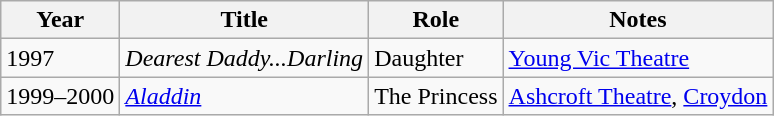<table class="wikitable sortable">
<tr>
<th>Year</th>
<th>Title</th>
<th>Role</th>
<th class="unsortable">Notes</th>
</tr>
<tr>
<td>1997</td>
<td><em>Dearest Daddy...Darling</em></td>
<td>Daughter</td>
<td><a href='#'>Young Vic Theatre</a></td>
</tr>
<tr>
<td>1999–2000</td>
<td><em><a href='#'>Aladdin</a></em></td>
<td>The Princess</td>
<td><a href='#'>Ashcroft Theatre</a>, <a href='#'>Croydon</a></td>
</tr>
</table>
